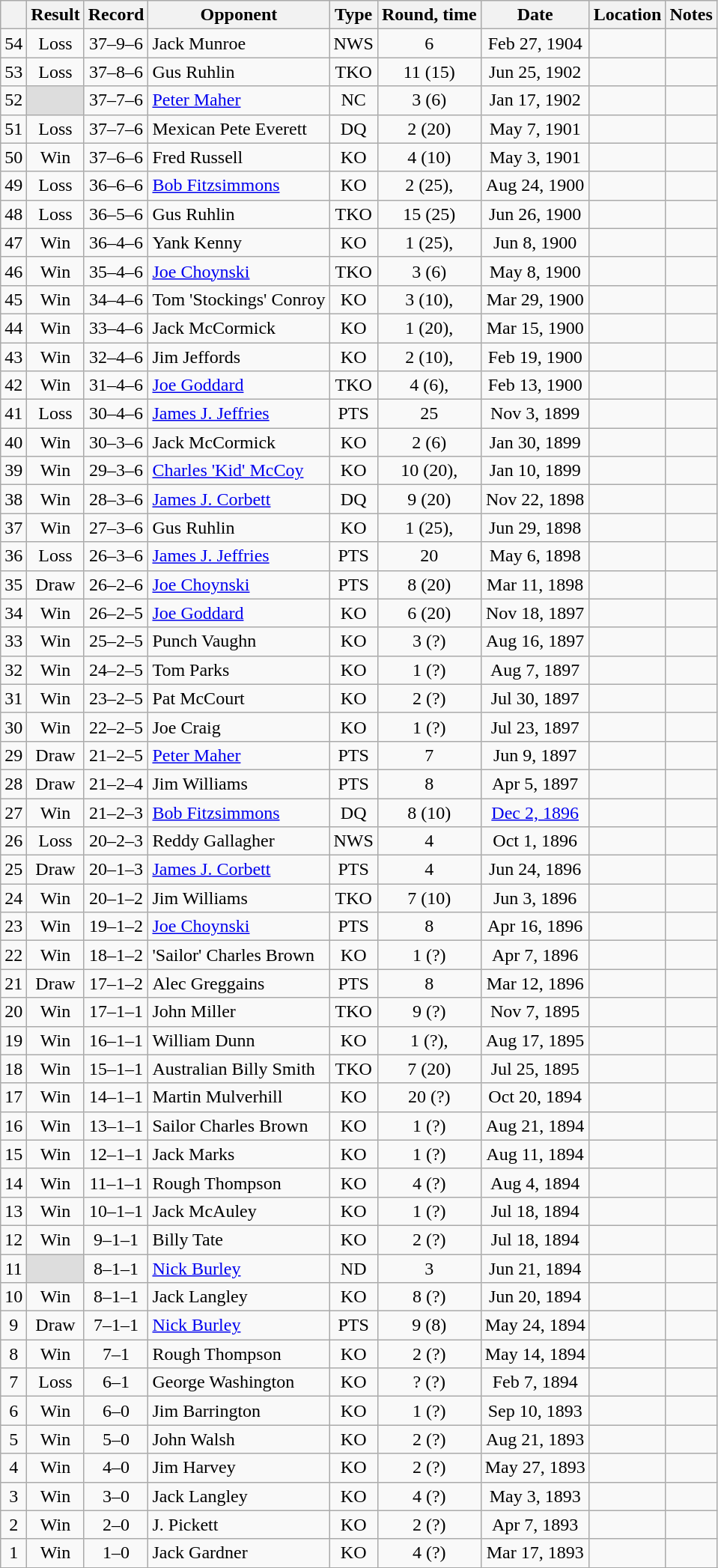<table class="wikitable mw-collapsible" style="text-align:center">
<tr>
<th></th>
<th>Result</th>
<th>Record</th>
<th>Opponent</th>
<th>Type</th>
<th>Round, time</th>
<th>Date</th>
<th>Location</th>
<th>Notes</th>
</tr>
<tr>
<td>54</td>
<td>Loss</td>
<td>37–9–6 </td>
<td align=left>Jack Munroe</td>
<td>NWS</td>
<td>6</td>
<td>Feb 27, 1904</td>
<td style="text-align:left;"></td>
<td></td>
</tr>
<tr>
<td>53</td>
<td>Loss</td>
<td>37–8–6 </td>
<td align=left>Gus Ruhlin</td>
<td>TKO</td>
<td>11 (15)</td>
<td>Jun 25, 1902</td>
<td style="text-align:left;"></td>
<td style="text-align:left;"></td>
</tr>
<tr>
<td>52</td>
<td style="background:#DDD"></td>
<td>37–7–6 </td>
<td align=left><a href='#'>Peter Maher</a></td>
<td>NC</td>
<td>3 (6)</td>
<td>Jan 17, 1902</td>
<td style="text-align:left;"></td>
<td style="text-align:left;"></td>
</tr>
<tr>
<td>51</td>
<td>Loss</td>
<td>37–7–6 </td>
<td align=left>Mexican Pete Everett</td>
<td>DQ</td>
<td>2 (20)</td>
<td>May 7, 1901</td>
<td style="text-align:left;"></td>
<td></td>
</tr>
<tr>
<td>50</td>
<td>Win</td>
<td>37–6–6 </td>
<td align=left>Fred Russell</td>
<td>KO</td>
<td>4 (10)</td>
<td>May 3, 1901</td>
<td style="text-align:left;"></td>
<td></td>
</tr>
<tr>
<td>49</td>
<td>Loss</td>
<td>36–6–6 </td>
<td align=left><a href='#'>Bob Fitzsimmons</a></td>
<td>KO</td>
<td>2 (25), </td>
<td>Aug 24, 1900</td>
<td style="text-align:left;"></td>
<td></td>
</tr>
<tr>
<td>48</td>
<td>Loss</td>
<td>36–5–6 </td>
<td align=left>Gus Ruhlin</td>
<td>TKO</td>
<td>15 (25)</td>
<td>Jun 26, 1900</td>
<td style="text-align:left;"></td>
<td></td>
</tr>
<tr>
<td>47</td>
<td>Win</td>
<td>36–4–6 </td>
<td align=left>Yank Kenny</td>
<td>KO</td>
<td>1 (25), </td>
<td>Jun 8, 1900</td>
<td style="text-align:left;"></td>
<td></td>
</tr>
<tr>
<td>46</td>
<td>Win</td>
<td>35–4–6 </td>
<td align=left><a href='#'>Joe Choynski</a></td>
<td>TKO</td>
<td>3 (6)</td>
<td>May 8, 1900</td>
<td style="text-align:left;"></td>
<td></td>
</tr>
<tr>
<td>45</td>
<td>Win</td>
<td>34–4–6 </td>
<td align=left>Tom 'Stockings' Conroy</td>
<td>KO</td>
<td>3 (10), </td>
<td>Mar 29, 1900</td>
<td style="text-align:left;"></td>
<td></td>
</tr>
<tr>
<td>44</td>
<td>Win</td>
<td>33–4–6 </td>
<td align=left>Jack McCormick</td>
<td>KO</td>
<td>1 (20), </td>
<td>Mar 15, 1900</td>
<td style="text-align:left;"></td>
<td></td>
</tr>
<tr>
<td>43</td>
<td>Win</td>
<td>32–4–6 </td>
<td align=left>Jim Jeffords</td>
<td>KO</td>
<td>2 (10), </td>
<td>Feb 19, 1900</td>
<td style="text-align:left;"></td>
<td></td>
</tr>
<tr>
<td>42</td>
<td>Win</td>
<td>31–4–6 </td>
<td align=left><a href='#'>Joe Goddard</a></td>
<td>TKO</td>
<td>4 (6), </td>
<td>Feb 13, 1900</td>
<td style="text-align:left;"></td>
<td></td>
</tr>
<tr>
<td>41</td>
<td>Loss</td>
<td>30–4–6 </td>
<td align=left><a href='#'>James J. Jeffries</a></td>
<td>PTS</td>
<td>25</td>
<td>Nov 3, 1899</td>
<td style="text-align:left;"></td>
<td style="text-align:left;"></td>
</tr>
<tr>
<td>40</td>
<td>Win</td>
<td>30–3–6 </td>
<td align=left>Jack McCormick</td>
<td>KO</td>
<td>2 (6)</td>
<td>Jan 30, 1899</td>
<td style="text-align:left;"></td>
<td></td>
</tr>
<tr>
<td>39</td>
<td>Win</td>
<td>29–3–6 </td>
<td align=left><a href='#'>Charles 'Kid' McCoy</a></td>
<td>KO</td>
<td>10 (20), </td>
<td>Jan 10, 1899</td>
<td style="text-align:left;"></td>
<td></td>
</tr>
<tr>
<td>38</td>
<td>Win</td>
<td>28–3–6 </td>
<td align=left><a href='#'>James J. Corbett</a></td>
<td>DQ</td>
<td>9 (20)</td>
<td>Nov 22, 1898</td>
<td style="text-align:left;"></td>
<td></td>
</tr>
<tr>
<td>37</td>
<td>Win</td>
<td>27–3–6 </td>
<td align=left>Gus Ruhlin</td>
<td>KO</td>
<td>1 (25), </td>
<td>Jun 29, 1898</td>
<td style="text-align:left;"></td>
<td></td>
</tr>
<tr>
<td>36</td>
<td>Loss</td>
<td>26–3–6 </td>
<td align=left><a href='#'>James J. Jeffries</a></td>
<td>PTS</td>
<td>20</td>
<td>May 6, 1898</td>
<td style="text-align:left;"></td>
<td style="text-align:left;"></td>
</tr>
<tr>
<td>35</td>
<td>Draw</td>
<td>26–2–6 </td>
<td align=left><a href='#'>Joe Choynski</a></td>
<td>PTS</td>
<td>8 (20)</td>
<td>Mar 11, 1898</td>
<td style="text-align:left;"></td>
<td style="text-align:left;"></td>
</tr>
<tr>
<td>34</td>
<td>Win</td>
<td>26–2–5 </td>
<td align=left><a href='#'>Joe Goddard</a></td>
<td>KO</td>
<td>6 (20)</td>
<td>Nov 18, 1897</td>
<td style="text-align:left;"></td>
<td style="text-align:left;"></td>
</tr>
<tr>
<td>33</td>
<td>Win</td>
<td>25–2–5 </td>
<td align=left>Punch Vaughn</td>
<td>KO</td>
<td>3 (?)</td>
<td>Aug 16, 1897</td>
<td style="text-align:left;"></td>
<td></td>
</tr>
<tr>
<td>32</td>
<td>Win</td>
<td>24–2–5 </td>
<td align=left>Tom Parks</td>
<td>KO</td>
<td>1 (?)</td>
<td>Aug 7, 1897</td>
<td style="text-align:left;"></td>
<td></td>
</tr>
<tr>
<td>31</td>
<td>Win</td>
<td>23–2–5 </td>
<td align=left>Pat McCourt</td>
<td>KO</td>
<td>2 (?)</td>
<td>Jul 30, 1897</td>
<td style="text-align:left;"></td>
<td></td>
</tr>
<tr>
<td>30</td>
<td>Win</td>
<td>22–2–5 </td>
<td align=left>Joe Craig</td>
<td>KO</td>
<td>1 (?)</td>
<td>Jul 23, 1897</td>
<td style="text-align:left;"></td>
<td></td>
</tr>
<tr>
<td>29</td>
<td>Draw</td>
<td>21–2–5 </td>
<td align=left><a href='#'>Peter Maher</a></td>
<td>PTS</td>
<td>7</td>
<td>Jun 9, 1897</td>
<td style="text-align:left;"></td>
<td></td>
</tr>
<tr>
<td>28</td>
<td>Draw</td>
<td>21–2–4 </td>
<td align=left>Jim Williams</td>
<td>PTS</td>
<td>8</td>
<td>Apr 5, 1897</td>
<td style="text-align:left;"></td>
<td></td>
</tr>
<tr>
<td>27</td>
<td>Win</td>
<td>21–2–3 </td>
<td align=left><a href='#'>Bob Fitzsimmons</a></td>
<td>DQ</td>
<td>8 (10)</td>
<td><a href='#'>Dec 2, 1896</a></td>
<td style="text-align:left;"></td>
<td style="text-align:left;"></td>
</tr>
<tr>
<td>26</td>
<td>Loss</td>
<td>20–2–3 </td>
<td align=left>Reddy Gallagher</td>
<td>NWS</td>
<td>4</td>
<td>Oct 1, 1896</td>
<td style="text-align:left;"></td>
<td></td>
</tr>
<tr>
<td>25</td>
<td>Draw</td>
<td>20–1–3 </td>
<td align=left><a href='#'>James J. Corbett</a></td>
<td>PTS</td>
<td>4</td>
<td>Jun 24, 1896</td>
<td style="text-align:left;"></td>
<td></td>
</tr>
<tr>
<td>24</td>
<td>Win</td>
<td>20–1–2 </td>
<td align=left>Jim Williams</td>
<td>TKO</td>
<td>7 (10)</td>
<td>Jun 3, 1896</td>
<td style="text-align:left;"></td>
<td></td>
</tr>
<tr>
<td>23</td>
<td>Win</td>
<td>19–1–2 </td>
<td align=left><a href='#'>Joe Choynski</a></td>
<td>PTS</td>
<td>8</td>
<td>Apr 16, 1896</td>
<td style="text-align:left;"></td>
<td></td>
</tr>
<tr>
<td>22</td>
<td>Win</td>
<td>18–1–2 </td>
<td align=left>'Sailor' Charles Brown</td>
<td>KO</td>
<td>1 (?)</td>
<td>Apr 7, 1896</td>
<td style="text-align:left;"></td>
<td></td>
</tr>
<tr>
<td>21</td>
<td>Draw</td>
<td>17–1–2 </td>
<td align=left>Alec Greggains</td>
<td>PTS</td>
<td>8</td>
<td>Mar 12, 1896</td>
<td style="text-align:left;"></td>
<td></td>
</tr>
<tr>
<td>20</td>
<td>Win</td>
<td>17–1–1 </td>
<td align=left>John Miller</td>
<td>TKO</td>
<td>9 (?)</td>
<td>Nov 7, 1895</td>
<td style="text-align:left;"></td>
<td></td>
</tr>
<tr>
<td>19</td>
<td>Win</td>
<td>16–1–1 </td>
<td align=left>William Dunn</td>
<td>KO</td>
<td>1 (?), </td>
<td>Aug 17, 1895</td>
<td style="text-align:left;"></td>
<td></td>
</tr>
<tr>
<td>18</td>
<td>Win</td>
<td>15–1–1 </td>
<td align=left>Australian Billy Smith</td>
<td>TKO</td>
<td>7 (20)</td>
<td>Jul 25, 1895</td>
<td style="text-align:left;"></td>
<td></td>
</tr>
<tr>
<td>17</td>
<td>Win</td>
<td>14–1–1 </td>
<td align=left>Martin Mulverhill</td>
<td>KO</td>
<td>20 (?)</td>
<td>Oct 20, 1894</td>
<td style="text-align:left;"></td>
<td></td>
</tr>
<tr>
<td>16</td>
<td>Win</td>
<td>13–1–1 </td>
<td align=left>Sailor Charles Brown</td>
<td>KO</td>
<td>1 (?)</td>
<td>Aug 21, 1894</td>
<td style="text-align:left;"></td>
<td></td>
</tr>
<tr>
<td>15</td>
<td>Win</td>
<td>12–1–1 </td>
<td align=left>Jack Marks</td>
<td>KO</td>
<td>1 (?)</td>
<td>Aug 11, 1894</td>
<td style="text-align:left;"></td>
<td></td>
</tr>
<tr>
<td>14</td>
<td>Win</td>
<td>11–1–1 </td>
<td align=left>Rough Thompson</td>
<td>KO</td>
<td>4 (?)</td>
<td>Aug 4, 1894</td>
<td style="text-align:left;"></td>
<td></td>
</tr>
<tr>
<td>13</td>
<td>Win</td>
<td>10–1–1 </td>
<td align=left>Jack McAuley</td>
<td>KO</td>
<td>1 (?)</td>
<td>Jul 18, 1894</td>
<td style="text-align:left;"></td>
<td></td>
</tr>
<tr>
<td>12</td>
<td>Win</td>
<td>9–1–1 </td>
<td align=left>Billy Tate</td>
<td>KO</td>
<td>2 (?)</td>
<td>Jul 18, 1894</td>
<td style="text-align:left;"></td>
<td></td>
</tr>
<tr>
<td>11</td>
<td style="background:#DDD"></td>
<td>8–1–1 </td>
<td align=left><a href='#'>Nick Burley</a></td>
<td>ND</td>
<td>3</td>
<td>Jun 21, 1894</td>
<td style="text-align:left;"></td>
<td></td>
</tr>
<tr>
<td>10</td>
<td>Win</td>
<td>8–1–1</td>
<td align=left>Jack Langley</td>
<td>KO</td>
<td>8 (?)</td>
<td>Jun 20, 1894</td>
<td style="text-align:left;"></td>
<td></td>
</tr>
<tr>
<td>9</td>
<td>Draw</td>
<td>7–1–1</td>
<td align=left><a href='#'>Nick Burley</a></td>
<td>PTS</td>
<td>9 (8)</td>
<td>May 24, 1894</td>
<td style="text-align:left;"></td>
<td style="text-align:left;"></td>
</tr>
<tr>
<td>8</td>
<td>Win</td>
<td>7–1</td>
<td align=left>Rough Thompson</td>
<td>KO</td>
<td>2 (?)</td>
<td>May 14, 1894</td>
<td style="text-align:left;"></td>
<td></td>
</tr>
<tr>
<td>7</td>
<td>Loss</td>
<td>6–1</td>
<td align=left>George Washington</td>
<td>KO</td>
<td>? (?)</td>
<td>Feb 7, 1894</td>
<td style="text-align:left;"></td>
<td></td>
</tr>
<tr>
<td>6</td>
<td>Win</td>
<td>6–0</td>
<td align=left>Jim Barrington</td>
<td>KO</td>
<td>1 (?)</td>
<td>Sep 10, 1893</td>
<td style="text-align:left;"></td>
<td></td>
</tr>
<tr>
<td>5</td>
<td>Win</td>
<td>5–0</td>
<td align=left>John Walsh</td>
<td>KO</td>
<td>2 (?)</td>
<td>Aug 21, 1893</td>
<td style="text-align:left;"></td>
<td></td>
</tr>
<tr>
<td>4</td>
<td>Win</td>
<td>4–0</td>
<td align=left>Jim Harvey</td>
<td>KO</td>
<td>2 (?)</td>
<td>May 27, 1893</td>
<td style="text-align:left;"></td>
<td></td>
</tr>
<tr>
<td>3</td>
<td>Win</td>
<td>3–0</td>
<td align=left>Jack Langley</td>
<td>KO</td>
<td>4 (?)</td>
<td>May 3, 1893</td>
<td style="text-align:left;"></td>
<td></td>
</tr>
<tr>
<td>2</td>
<td>Win</td>
<td>2–0</td>
<td align=left>J. Pickett</td>
<td>KO</td>
<td>2 (?)</td>
<td>Apr 7, 1893</td>
<td style="text-align:left;"></td>
<td></td>
</tr>
<tr>
<td>1</td>
<td>Win</td>
<td>1–0</td>
<td align=left>Jack Gardner</td>
<td>KO</td>
<td>4 (?)</td>
<td>Mar 17, 1893</td>
<td style="text-align:left;"></td>
<td></td>
</tr>
<tr>
</tr>
</table>
